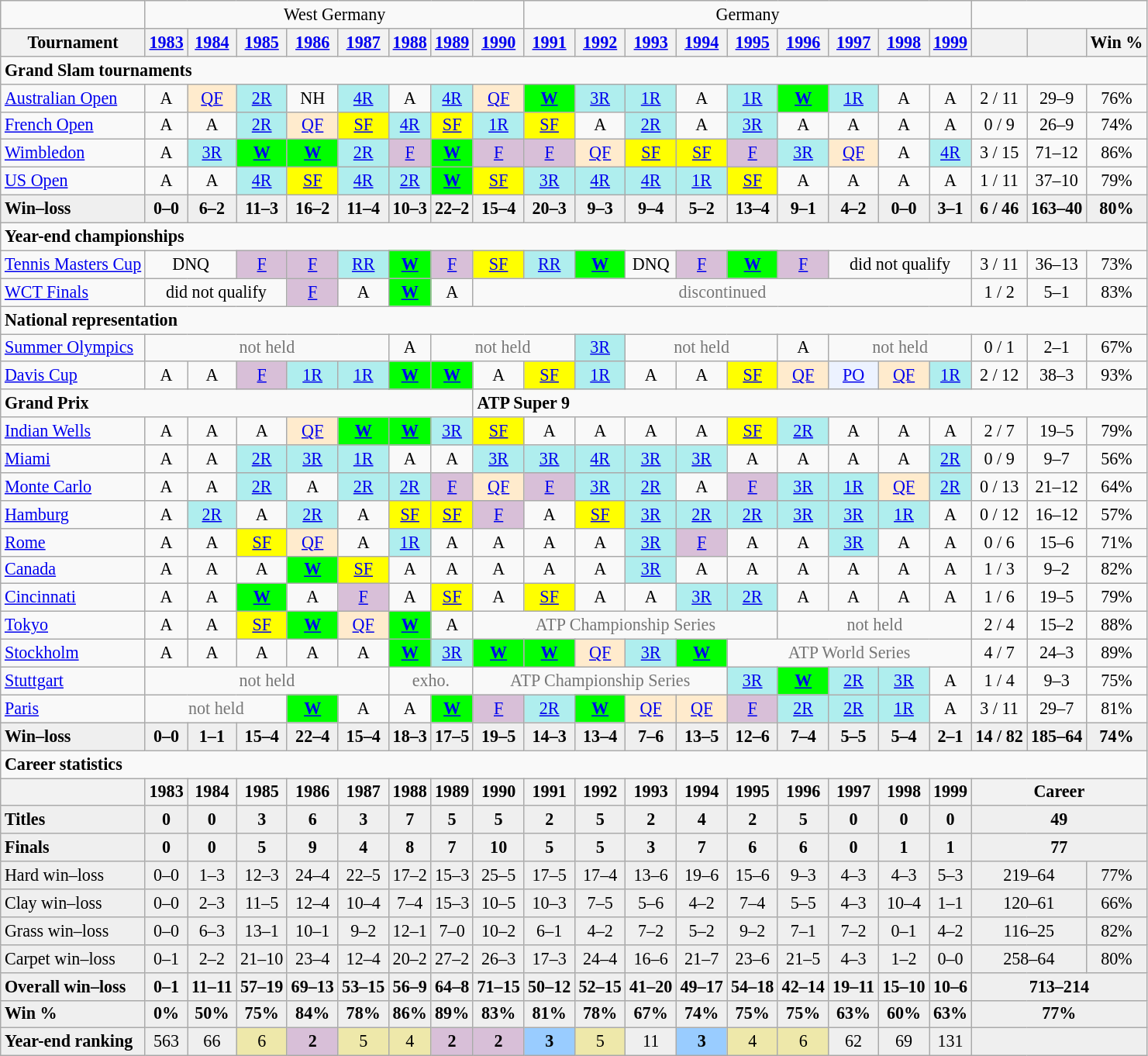<table class="wikitable nowrap" style=text-align:center;font-size:92%>
<tr>
<td></td>
<td colspan=8>West Germany</td>
<td colspan=9>Germany</td>
<td colspan="3"></td>
</tr>
<tr>
<th>Tournament</th>
<th><a href='#'>1983</a></th>
<th><a href='#'>1984</a></th>
<th><a href='#'>1985</a></th>
<th><a href='#'>1986</a></th>
<th><a href='#'>1987</a></th>
<th><a href='#'>1988</a></th>
<th><a href='#'>1989</a></th>
<th><a href='#'>1990</a></th>
<th><a href='#'>1991</a></th>
<th><a href='#'>1992</a></th>
<th><a href='#'>1993</a></th>
<th><a href='#'>1994</a></th>
<th><a href='#'>1995</a></th>
<th><a href='#'>1996</a></th>
<th><a href='#'>1997</a></th>
<th><a href='#'>1998</a></th>
<th><a href='#'>1999</a></th>
<th></th>
<th></th>
<th>Win %</th>
</tr>
<tr>
<td colspan="21" align="left"><strong>Grand Slam tournaments</strong></td>
</tr>
<tr>
<td align=left><a href='#'>Australian Open</a></td>
<td>A</td>
<td bgcolor=ffebcd><a href='#'>QF</a></td>
<td bgcolor=afeeee><a href='#'>2R</a></td>
<td>NH</td>
<td bgcolor=afeeee><a href='#'>4R</a></td>
<td>A</td>
<td bgcolor=afeeee><a href='#'>4R</a></td>
<td bgcolor=ffebcd><a href='#'>QF</a></td>
<td bgcolor=lime><strong><a href='#'>W</a></strong></td>
<td bgcolor=afeeee><a href='#'>3R</a></td>
<td bgcolor=afeeee><a href='#'>1R</a></td>
<td>A</td>
<td bgcolor=afeeee><a href='#'>1R</a></td>
<td bgcolor=lime><strong><a href='#'>W</a></strong></td>
<td bgcolor=afeeee><a href='#'>1R</a></td>
<td>A</td>
<td>A</td>
<td>2 / 11</td>
<td>29–9</td>
<td>76%</td>
</tr>
<tr>
<td align=left><a href='#'>French Open</a></td>
<td>A</td>
<td>A</td>
<td bgcolor=afeeee><a href='#'>2R</a></td>
<td bgcolor=ffebcd><a href='#'>QF</a></td>
<td bgcolor=yellow><a href='#'>SF</a></td>
<td bgcolor=afeeee><a href='#'>4R</a></td>
<td bgcolor=yellow><a href='#'>SF</a></td>
<td bgcolor=afeeee><a href='#'>1R</a></td>
<td bgcolor=yellow><a href='#'>SF</a></td>
<td>A</td>
<td bgcolor=afeeee><a href='#'>2R</a></td>
<td>A</td>
<td bgcolor=afeeee><a href='#'>3R</a></td>
<td>A</td>
<td>A</td>
<td>A</td>
<td>A</td>
<td>0 / 9</td>
<td>26–9</td>
<td>74%</td>
</tr>
<tr>
<td align=left><a href='#'>Wimbledon</a></td>
<td>A</td>
<td bgcolor=afeeee><a href='#'>3R</a></td>
<td bgcolor=lime><strong><a href='#'>W</a></strong></td>
<td bgcolor=lime><strong><a href='#'>W</a></strong></td>
<td bgcolor=afeeee><a href='#'>2R</a></td>
<td bgcolor=thistle><a href='#'>F</a></td>
<td bgcolor=lime><strong><a href='#'>W</a></strong></td>
<td bgcolor=thistle><a href='#'>F</a></td>
<td bgcolor=thistle><a href='#'>F</a></td>
<td bgcolor=ffebcd><a href='#'>QF</a></td>
<td bgcolor=yellow><a href='#'>SF</a></td>
<td bgcolor=yellow><a href='#'>SF</a></td>
<td bgcolor=thistle><a href='#'>F</a></td>
<td bgcolor=afeeee><a href='#'>3R</a></td>
<td bgcolor=ffebcd><a href='#'>QF</a></td>
<td>A</td>
<td bgcolor=afeeee><a href='#'>4R</a></td>
<td>3 / 15</td>
<td>71–12</td>
<td>86%</td>
</tr>
<tr>
<td align=left><a href='#'>US Open</a></td>
<td>A</td>
<td>A</td>
<td bgcolor=afeeee><a href='#'>4R</a></td>
<td bgcolor=yellow><a href='#'>SF</a></td>
<td bgcolor=afeeee><a href='#'>4R</a></td>
<td bgcolor=afeeee><a href='#'>2R</a></td>
<td bgcolor=lime><strong><a href='#'>W</a></strong></td>
<td bgcolor=yellow><a href='#'>SF</a></td>
<td bgcolor=afeeee><a href='#'>3R</a></td>
<td bgcolor=afeeee><a href='#'>4R</a></td>
<td bgcolor=afeeee><a href='#'>4R</a></td>
<td bgcolor=afeeee><a href='#'>1R</a></td>
<td bgcolor=yellow><a href='#'>SF</a></td>
<td>A</td>
<td>A</td>
<td>A</td>
<td>A</td>
<td>1 / 11</td>
<td>37–10</td>
<td>79%</td>
</tr>
<tr style="font-weight:bold; background:#efefef;">
<td style=text-align:left>Win–loss</td>
<td>0–0</td>
<td>6–2</td>
<td>11–3</td>
<td>16–2</td>
<td>11–4</td>
<td>10–3</td>
<td>22–2</td>
<td>15–4</td>
<td>20–3</td>
<td>9–3</td>
<td>9–4</td>
<td>5–2</td>
<td>13–4</td>
<td>9–1</td>
<td>4–2</td>
<td>0–0</td>
<td>3–1</td>
<td>6 / 46</td>
<td>163–40</td>
<td>80%</td>
</tr>
<tr>
<td colspan=21 align=left><strong>Year-end championships</strong></td>
</tr>
<tr>
<td align=left><a href='#'>Tennis Masters Cup</a></td>
<td colspan=2>DNQ</td>
<td bgcolor=thistle><a href='#'>F</a></td>
<td bgcolor=thistle><a href='#'>F</a></td>
<td bgcolor=afeeee><a href='#'>RR</a></td>
<td bgcolor=lime><a href='#'><strong>W</strong></a></td>
<td bgcolor=thistle><a href='#'>F</a></td>
<td bgcolor=yellow><a href='#'>SF</a></td>
<td bgcolor=afeeee><a href='#'>RR</a></td>
<td bgcolor=lime><a href='#'><strong>W</strong></a></td>
<td>DNQ</td>
<td bgcolor=thistle><a href='#'>F</a></td>
<td bgcolor=lime><a href='#'><strong>W</strong></a></td>
<td bgcolor=thistle><a href='#'>F</a></td>
<td colspan=3>did not qualify</td>
<td>3 / 11</td>
<td>36–13</td>
<td>73%</td>
</tr>
<tr>
<td align=left><a href='#'>WCT Finals</a></td>
<td colspan=3>did not qualify</td>
<td bgcolor=thistle><a href='#'>F</a></td>
<td>A</td>
<td bgcolor=lime><a href='#'><strong>W</strong></a></td>
<td>A</td>
<td colspan=10 style=color:#767676>discontinued</td>
<td>1 / 2</td>
<td>5–1</td>
<td>83%</td>
</tr>
<tr>
<td colspan=21 align=left><strong>National representation</strong></td>
</tr>
<tr>
<td align=left><a href='#'>Summer Olympics</a></td>
<td colspan="5" style=color:#767676>not held</td>
<td>A</td>
<td colspan="3" style=color:#767676>not held</td>
<td bgcolor=afeeee><a href='#'>3R</a></td>
<td colspan="3" style=color:#767676>not held</td>
<td>A</td>
<td colspan="3" style=color:#767676>not held</td>
<td>0 / 1</td>
<td>2–1</td>
<td>67%</td>
</tr>
<tr>
<td align="left"><a href='#'>Davis Cup</a></td>
<td>A</td>
<td>A</td>
<td bgcolor=thistle><a href='#'>F</a></td>
<td bgcolor=afeeee><a href='#'>1R</a></td>
<td bgcolor=afeeee><a href='#'>1R</a></td>
<td bgcolor=lime><strong><a href='#'>W</a></strong></td>
<td bgcolor=lime><strong><a href='#'>W</a></strong></td>
<td>A</td>
<td bgcolor=yellow><a href='#'>SF</a></td>
<td bgcolor=afeeee><a href='#'>1R</a></td>
<td>A</td>
<td>A</td>
<td bgcolor=yellow><a href='#'>SF</a></td>
<td bgcolor=ffebcd><a href='#'>QF</a></td>
<td bgcolor=ecf2ff><a href='#'>PO</a></td>
<td bgcolor=ffebcd><a href='#'>QF</a></td>
<td bgcolor=afeeee><a href='#'>1R</a></td>
<td>2 / 12</td>
<td>38–3</td>
<td>93%</td>
</tr>
<tr>
<td colspan=8 align="left"><strong>Grand Prix</strong></td>
<td colspan=13 align="left"><strong>ATP Super 9 </strong></td>
</tr>
<tr>
<td align=left><a href='#'>Indian Wells</a></td>
<td>A</td>
<td>A</td>
<td>A</td>
<td bgcolor=ffebcd><a href='#'>QF</a></td>
<td bgcolor=lime><strong><a href='#'>W</a></strong></td>
<td bgcolor=lime><strong><a href='#'>W</a></strong></td>
<td bgcolor=afeeee><a href='#'>3R</a></td>
<td bgcolor=yellow><a href='#'>SF</a></td>
<td>A</td>
<td>A</td>
<td>A</td>
<td>A</td>
<td bgcolor=yellow><a href='#'>SF</a></td>
<td bgcolor=afeeee><a href='#'>2R</a></td>
<td>A</td>
<td>A</td>
<td>A</td>
<td>2 / 7</td>
<td>19–5</td>
<td>79%</td>
</tr>
<tr>
<td align=left><a href='#'>Miami</a></td>
<td>A</td>
<td>A</td>
<td bgcolor=afeeee><a href='#'>2R</a></td>
<td bgcolor=afeeee><a href='#'>3R</a></td>
<td bgcolor=afeeee><a href='#'>1R</a></td>
<td>A</td>
<td>A</td>
<td bgcolor=afeeee><a href='#'>3R</a></td>
<td bgcolor=afeeee><a href='#'>3R</a></td>
<td bgcolor=afeeee><a href='#'>4R</a></td>
<td bgcolor=afeeee><a href='#'>3R</a></td>
<td bgcolor=afeeee><a href='#'>3R</a></td>
<td>A</td>
<td>A</td>
<td>A</td>
<td>A</td>
<td bgcolor=afeeee><a href='#'>2R</a></td>
<td>0 / 9</td>
<td>9–7</td>
<td>56%</td>
</tr>
<tr>
<td align=left><a href='#'>Monte Carlo</a></td>
<td>A</td>
<td>A</td>
<td bgcolor=afeeee><a href='#'>2R</a></td>
<td>A</td>
<td bgcolor=afeeee><a href='#'>2R</a></td>
<td bgcolor=afeeee><a href='#'>2R</a></td>
<td bgcolor=thistle><a href='#'>F</a></td>
<td bgcolor=ffebcd><a href='#'>QF</a></td>
<td bgcolor=thistle><a href='#'>F</a></td>
<td bgcolor=afeeee><a href='#'>3R</a></td>
<td bgcolor=afeeee><a href='#'>2R</a></td>
<td>A</td>
<td bgcolor=thistle><a href='#'>F</a></td>
<td bgcolor=afeeee><a href='#'>3R</a></td>
<td bgcolor=afeeee><a href='#'>1R</a></td>
<td bgcolor=ffebcd><a href='#'>QF</a></td>
<td bgcolor=afeeee><a href='#'>2R</a></td>
<td>0 / 13</td>
<td>21–12</td>
<td>64%</td>
</tr>
<tr>
<td align=left><a href='#'>Hamburg</a></td>
<td>A</td>
<td bgcolor=afeeee><a href='#'>2R</a></td>
<td>A</td>
<td bgcolor=afeeee><a href='#'>2R</a></td>
<td>A</td>
<td bgcolor=yellow><a href='#'>SF</a></td>
<td bgcolor=yellow><a href='#'>SF</a></td>
<td bgcolor=thistle><a href='#'>F</a></td>
<td>A</td>
<td bgcolor=yellow><a href='#'>SF</a></td>
<td bgcolor=afeeee><a href='#'>3R</a></td>
<td bgcolor=afeeee><a href='#'>2R</a></td>
<td bgcolor=afeeee><a href='#'>2R</a></td>
<td bgcolor=afeeee><a href='#'>3R</a></td>
<td bgcolor=afeeee><a href='#'>3R</a></td>
<td bgcolor=afeeee><a href='#'>1R</a></td>
<td>A</td>
<td>0 / 12</td>
<td>16–12</td>
<td>57%</td>
</tr>
<tr>
<td align=left><a href='#'>Rome</a></td>
<td>A</td>
<td>A</td>
<td bgcolor=yellow><a href='#'>SF</a></td>
<td bgcolor=ffebcd><a href='#'>QF</a></td>
<td>A</td>
<td bgcolor=afeeee><a href='#'>1R</a></td>
<td>A</td>
<td>A</td>
<td>A</td>
<td>A</td>
<td bgcolor=afeeee><a href='#'>3R</a></td>
<td bgcolor=thistle><a href='#'>F</a></td>
<td>A</td>
<td>A</td>
<td bgcolor=afeeee><a href='#'>3R</a></td>
<td>A</td>
<td>A</td>
<td>0 / 6</td>
<td>15–6</td>
<td>71%</td>
</tr>
<tr>
<td align=left><a href='#'>Canada</a></td>
<td>A</td>
<td>A</td>
<td>A</td>
<td bgcolor=lime><strong><a href='#'>W</a></strong></td>
<td bgcolor=yellow><a href='#'>SF</a></td>
<td>A</td>
<td>A</td>
<td>A</td>
<td>A</td>
<td>A</td>
<td bgcolor=afeeee><a href='#'>3R</a></td>
<td>A</td>
<td>A</td>
<td>A</td>
<td>A</td>
<td>A</td>
<td>A</td>
<td>1 / 3</td>
<td>9–2</td>
<td>82%</td>
</tr>
<tr>
<td align=left><a href='#'>Cincinnati</a></td>
<td>A</td>
<td>A</td>
<td bgcolor=lime><strong><a href='#'>W</a></strong></td>
<td>A</td>
<td bgcolor=thistle><a href='#'>F</a></td>
<td>A</td>
<td bgcolor=yellow><a href='#'>SF</a></td>
<td>A</td>
<td bgcolor=yellow><a href='#'>SF</a></td>
<td>A</td>
<td>A</td>
<td bgcolor=afeeee><a href='#'>3R</a></td>
<td bgcolor=afeeee><a href='#'>2R</a></td>
<td>A</td>
<td>A</td>
<td>A</td>
<td>A</td>
<td>1 / 6</td>
<td>19–5</td>
<td>79%</td>
</tr>
<tr>
<td align=left><a href='#'>Tokyo</a></td>
<td>A</td>
<td>A</td>
<td bgcolor=yellow><a href='#'>SF</a></td>
<td bgcolor=lime><strong><a href='#'>W</a></strong></td>
<td bgcolor=ffebcd><a href='#'>QF</a></td>
<td bgcolor=lime><strong><a href='#'>W</a></strong></td>
<td>A</td>
<td colspan=6 style=color:#767676>ATP Championship Series</td>
<td colspan=4 style=color:#767676>not held</td>
<td>2 / 4</td>
<td>15–2</td>
<td>88%</td>
</tr>
<tr>
<td align=left><a href='#'>Stockholm</a></td>
<td>A</td>
<td>A</td>
<td>A</td>
<td>A</td>
<td>A</td>
<td bgcolor=lime><strong><a href='#'>W</a></strong></td>
<td bgcolor=afeeee><a href='#'>3R</a></td>
<td bgcolor=lime><strong><a href='#'>W</a></strong></td>
<td bgcolor=lime><strong><a href='#'>W</a></strong></td>
<td bgcolor=ffebcd><a href='#'>QF</a></td>
<td bgcolor=afeeee><a href='#'>3R</a></td>
<td bgcolor=lime><strong><a href='#'>W</a></strong></td>
<td colspan=5 style=color:#767676>ATP World Series</td>
<td>4 / 7</td>
<td>24–3</td>
<td>89%</td>
</tr>
<tr>
<td align=left><a href='#'>Stuttgart</a></td>
<td colspan=5 style=color:#767676>not held</td>
<td colspan=2 style=color:#767676>exho.</td>
<td colspan=5 style=color:#767676>ATP Championship Series</td>
<td bgcolor=afeeee><a href='#'>3R</a></td>
<td bgcolor=lime><strong><a href='#'>W</a></strong></td>
<td bgcolor=afeeee><a href='#'>2R</a></td>
<td bgcolor=afeeee><a href='#'>3R</a></td>
<td>A</td>
<td>1 / 4</td>
<td>9–3</td>
<td>75%</td>
</tr>
<tr>
<td align=left><a href='#'>Paris</a></td>
<td colspan=3 style=color:#767676>not held</td>
<td bgcolor=lime><strong><a href='#'>W</a></strong></td>
<td>A</td>
<td>A</td>
<td bgcolor=lime><strong><a href='#'>W</a></strong></td>
<td bgcolor=thistle><a href='#'>F</a></td>
<td bgcolor=afeeee><a href='#'>2R</a></td>
<td bgcolor=lime><strong><a href='#'>W</a></strong></td>
<td bgcolor=ffebcd><a href='#'>QF</a></td>
<td bgcolor=ffebcd><a href='#'>QF</a></td>
<td bgcolor=thistle><a href='#'>F</a></td>
<td bgcolor=afeeee><a href='#'>2R</a></td>
<td bgcolor=afeeee><a href='#'>2R</a></td>
<td bgcolor=afeeee><a href='#'>1R</a></td>
<td>A</td>
<td>3 / 11</td>
<td>29–7</td>
<td>81%</td>
</tr>
<tr style="font-weight:bold; background:#efefef;">
<td style=text-align:left>Win–loss</td>
<td>0–0</td>
<td>1–1</td>
<td>15–4</td>
<td>22–4</td>
<td>15–4</td>
<td>18–3</td>
<td>17–5</td>
<td>19–5</td>
<td>14–3</td>
<td>13–4</td>
<td>7–6</td>
<td>13–5</td>
<td>12–6</td>
<td>7–4</td>
<td>5–5</td>
<td>5–4</td>
<td>2–1</td>
<td>14 / 82</td>
<td>185–64</td>
<td>74%</td>
</tr>
<tr>
<td colspan=21 align="left"><strong>Career statistics</strong></td>
</tr>
<tr>
<th></th>
<th>1983</th>
<th>1984</th>
<th>1985</th>
<th>1986</th>
<th>1987</th>
<th>1988</th>
<th>1989</th>
<th>1990</th>
<th>1991</th>
<th>1992</th>
<th>1993</th>
<th>1994</th>
<th>1995</th>
<th>1996</th>
<th>1997</th>
<th>1998</th>
<th>1999</th>
<th colspan=3>Career</th>
</tr>
<tr style="font-weight:bold; background:#efefef;">
<td style=text-align:left>Titles</td>
<td>0</td>
<td>0</td>
<td>3</td>
<td>6</td>
<td>3</td>
<td>7</td>
<td>5</td>
<td>5</td>
<td>2</td>
<td>5</td>
<td>2</td>
<td>4</td>
<td>2</td>
<td>5</td>
<td>0</td>
<td>0</td>
<td>0</td>
<td colspan=3>49</td>
</tr>
<tr style="font-weight:bold; background:#efefef;">
<td style=text-align:left>Finals</td>
<td>0</td>
<td>0</td>
<td>5</td>
<td>9</td>
<td>4</td>
<td>8</td>
<td>7</td>
<td>10</td>
<td>5</td>
<td>5</td>
<td>3</td>
<td>7</td>
<td>6</td>
<td>6</td>
<td>0</td>
<td>1</td>
<td>1</td>
<td colspan=3>77</td>
</tr>
<tr bgcolor=efefef>
<td align=left>Hard win–loss</td>
<td>0–0</td>
<td>1–3</td>
<td>12–3</td>
<td>24–4</td>
<td>22–5</td>
<td>17–2</td>
<td>15–3</td>
<td>25–5</td>
<td>17–5</td>
<td>17–4</td>
<td>13–6</td>
<td>19–6</td>
<td>15–6</td>
<td>9–3</td>
<td>4–3</td>
<td>4–3</td>
<td>5–3</td>
<td colspan=2>219–64</td>
<td>77%</td>
</tr>
<tr bgcolor=efefef>
<td align=left>Clay win–loss</td>
<td>0–0</td>
<td>2–3</td>
<td>11–5</td>
<td>12–4</td>
<td>10–4</td>
<td>7–4</td>
<td>15–3</td>
<td>10–5</td>
<td>10–3</td>
<td>7–5</td>
<td>5–6</td>
<td>4–2</td>
<td>7–4</td>
<td>5–5</td>
<td>4–3</td>
<td>10–4</td>
<td>1–1</td>
<td colspan=2>120–61</td>
<td>66%</td>
</tr>
<tr bgcolor=efefef>
<td align=left>Grass win–loss</td>
<td>0–0</td>
<td>6–3</td>
<td>13–1</td>
<td>10–1</td>
<td>9–2</td>
<td>12–1</td>
<td>7–0</td>
<td>10–2</td>
<td>6–1</td>
<td>4–2</td>
<td>7–2</td>
<td>5–2</td>
<td>9–2</td>
<td>7–1</td>
<td>7–2</td>
<td>0–1</td>
<td>4–2</td>
<td colspan=2>116–25</td>
<td>82%</td>
</tr>
<tr bgcolor=efefef>
<td align=left>Carpet win–loss</td>
<td>0–1</td>
<td>2–2</td>
<td>21–10</td>
<td>23–4</td>
<td>12–4</td>
<td>20–2</td>
<td>27–2</td>
<td>26–3</td>
<td>17–3</td>
<td>24–4</td>
<td>16–6</td>
<td>21–7</td>
<td>23–6</td>
<td>21–5</td>
<td>4–3</td>
<td>1–2</td>
<td>0–0</td>
<td colspan=2>258–64</td>
<td>80%</td>
</tr>
<tr style="font-weight:bold; background:#efefef;">
<td style=text-align:left>Overall win–loss</td>
<td>0–1</td>
<td>11–11</td>
<td>57–19</td>
<td>69–13</td>
<td>53–15</td>
<td>56–9</td>
<td>64–8</td>
<td>71–15</td>
<td>50–12</td>
<td>52–15</td>
<td>41–20</td>
<td>49–17</td>
<td>54–18</td>
<td>42–14</td>
<td>19–11</td>
<td>15–10</td>
<td>10–6</td>
<td colspan=3>713–214</td>
</tr>
<tr style="font-weight:bold;background:#efefef">
<td style=text-align:left>Win %</td>
<td>0%</td>
<td>50%</td>
<td>75%</td>
<td>84%</td>
<td>78%</td>
<td>86%</td>
<td>89%</td>
<td>83%</td>
<td>81%</td>
<td>78%</td>
<td>67%</td>
<td>74%</td>
<td>75%</td>
<td>75%</td>
<td>63%</td>
<td>60%</td>
<td>63%</td>
<td colspan=3>77%</td>
</tr>
<tr bgcolor=efefef>
<td align=left><strong>Year-end ranking</strong></td>
<td>563</td>
<td>66</td>
<td bgcolor=EEE8AA>6</td>
<td bgcolor=thistle><strong>2</strong></td>
<td bgcolor=EEE8AA>5</td>
<td bgcolor=EEE8AA>4</td>
<td bgcolor=thistle><strong>2</strong></td>
<td bgcolor=thistle><strong>2</strong></td>
<td bgcolor=99ccff><strong>3</strong></td>
<td bgcolor=EEE8AA>5</td>
<td>11</td>
<td bgcolor=99ccff><strong>3</strong></td>
<td bgcolor=EEE8AA>4</td>
<td bgcolor=EEE8AA>6</td>
<td>62</td>
<td>69</td>
<td>131</td>
<td colspan=3></td>
</tr>
</table>
